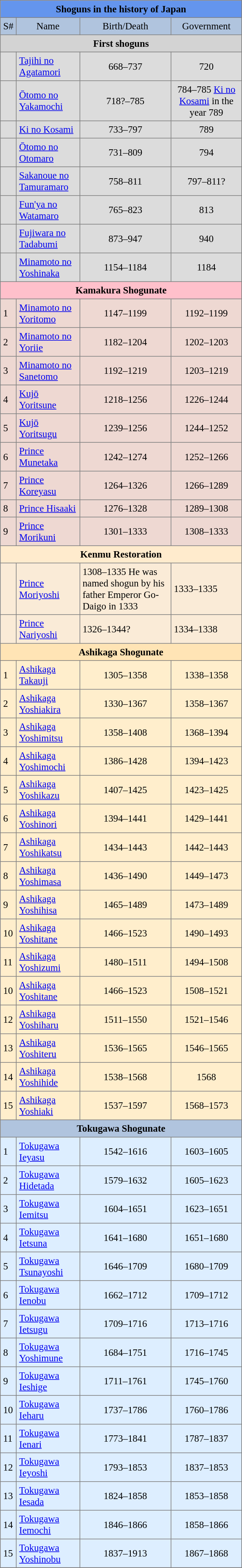<table class="toccolours" border="1" cellpadding="4" style="float: right; margin: 0 0 1em 1em; width: 25em; border-collapse: collapse; font-size: 95%; clear: right;">
<tr>
<th colspan=4 align=center bgcolor=CornflowerBlue>Shoguns in the history of Japan</th>
</tr>
<tr style="background:LightSteelBlue; align:center">
<td align="center">S#</td>
<td align="center">Name</td>
<td align="center">Birth/Death</td>
<td align="center">Government</td>
</tr>
<tr>
<th colspan=4 align=center bgcolor=LightGrey>First shoguns</th>
</tr>
<tr style="background:Gainsboro">
<td></td>
<td><a href='#'>Tajihi no Agatamori</a></td>
<td align="center">668–737</td>
<td align="center">720</td>
</tr>
<tr style="background:Gainsboro">
<td></td>
<td><a href='#'>Ōtomo no Yakamochi</a></td>
<td align="center">718?–785</td>
<td align="center">784–785 <a href='#'>Ki no Kosami</a> in the year 789</td>
</tr>
<tr style="background:Gainsboro">
<td></td>
<td><a href='#'>Ki no Kosami</a></td>
<td align="center">733–797</td>
<td align="center">789</td>
</tr>
<tr style="background:Gainsboro">
<td></td>
<td><a href='#'>Ōtomo no Otomaro</a></td>
<td align="center">731–809</td>
<td align="center">794</td>
</tr>
<tr style="background:Gainsboro">
<td></td>
<td><a href='#'>Sakanoue no Tamuramaro</a></td>
<td align="center">758–811</td>
<td align="center">797–811?</td>
</tr>
<tr style="background:Gainsboro">
<td></td>
<td><a href='#'>Fun'ya no Watamaro</a></td>
<td align="center">765–823</td>
<td align="center">813</td>
</tr>
<tr style="background:Gainsboro">
<td></td>
<td><a href='#'>Fujiwara no Tadabumi</a></td>
<td align="center">873–947</td>
<td align="center">940</td>
</tr>
<tr style="background:Gainsboro">
<td></td>
<td><a href='#'>Minamoto no Yoshinaka</a></td>
<td align="center">1154–1184</td>
<td align="center">1184</td>
</tr>
<tr>
<th colspan=4 align=center bgcolor=pink>Kamakura Shogunate</th>
</tr>
<tr style="background:#EED8D2">
<td>1</td>
<td><a href='#'>Minamoto no Yoritomo</a></td>
<td align="center">1147–1199</td>
<td align="center">1192–1199</td>
</tr>
<tr style="background:#EED8D2">
<td>2</td>
<td><a href='#'>Minamoto no Yoriie</a></td>
<td align="center">1182–1204</td>
<td align="center">1202–1203</td>
</tr>
<tr style="background:#EED8D2">
<td>3</td>
<td><a href='#'>Minamoto no Sanetomo</a></td>
<td align="center">1192–1219</td>
<td align="center">1203–1219</td>
</tr>
<tr style="background:#EED8D2">
<td>4</td>
<td><a href='#'>Kujō Yoritsune</a></td>
<td align="center">1218–1256</td>
<td align="center">1226–1244</td>
</tr>
<tr style="background:#EED8D2">
<td>5</td>
<td><a href='#'>Kujō Yoritsugu</a></td>
<td align="center">1239–1256</td>
<td align="center">1244–1252</td>
</tr>
<tr style="background:#EED8D2">
<td>6</td>
<td><a href='#'>Prince Munetaka</a></td>
<td align="center">1242–1274</td>
<td align="center">1252–1266</td>
</tr>
<tr style="background:#EED8D2">
<td>7</td>
<td><a href='#'>Prince Koreyasu</a></td>
<td align="center">1264–1326</td>
<td align="center">1266–1289</td>
</tr>
<tr style="background:#EED8D2">
<td>8</td>
<td><a href='#'>Prince Hisaaki</a></td>
<td align="center">1276–1328</td>
<td align="center">1289–1308</td>
</tr>
<tr style="background:#EED8D2">
<td>9</td>
<td><a href='#'>Prince Morikuni</a></td>
<td align="center">1301–1333</td>
<td align="center">1308–1333</td>
</tr>
<tr>
<th colspan=4 align=center bgcolor=BlanchedAlmond>Kenmu Restoration</th>
</tr>
<tr style="background:AntiqueWhite">
<td></td>
<td><a href='#'>Prince Moriyoshi</a></td>
<td>1308–1335 He was named shogun by his father Emperor Go-Daigo in 1333</td>
<td>1333–1335</td>
</tr>
<tr style="background:AntiqueWhite">
<td></td>
<td><a href='#'>Prince Nariyoshi</a></td>
<td>1326–1344?</td>
<td>1334–1338</td>
</tr>
<tr>
<th colspan=4 align=center bgcolor=Moccasin>Ashikaga Shogunate</th>
</tr>
<tr style="background:#FFEECC">
<td>1</td>
<td><a href='#'>Ashikaga Takauji</a></td>
<td align="center">1305–1358</td>
<td align="center">1338–1358</td>
</tr>
<tr style="background:#FFEECC">
<td>2</td>
<td><a href='#'>Ashikaga Yoshiakira</a></td>
<td align="center">1330–1367</td>
<td align="center">1358–1367</td>
</tr>
<tr style="background:#FFEECC">
<td>3</td>
<td><a href='#'>Ashikaga Yoshimitsu</a></td>
<td align="center">1358–1408</td>
<td align="center">1368–1394</td>
</tr>
<tr style="background:#FFEECC">
<td>4</td>
<td><a href='#'>Ashikaga Yoshimochi</a></td>
<td align="center">1386–1428</td>
<td align="center">1394–1423</td>
</tr>
<tr style="background:#FFEECC">
<td>5</td>
<td><a href='#'>Ashikaga Yoshikazu</a></td>
<td align="center">1407–1425</td>
<td align="center">1423–1425</td>
</tr>
<tr style="background:#FFEECC">
<td>6</td>
<td><a href='#'>Ashikaga Yoshinori</a></td>
<td align="center">1394–1441</td>
<td align="center">1429–1441</td>
</tr>
<tr style="background:#FFEECC">
<td>7</td>
<td><a href='#'>Ashikaga Yoshikatsu</a></td>
<td align="center">1434–1443</td>
<td align="center">1442–1443</td>
</tr>
<tr style="background:#FFEECC">
<td>8</td>
<td><a href='#'>Ashikaga Yoshimasa</a></td>
<td align="center">1436–1490</td>
<td align="center">1449–1473</td>
</tr>
<tr style="background:#FFEECC">
<td>9</td>
<td><a href='#'>Ashikaga Yoshihisa</a></td>
<td align="center">1465–1489</td>
<td align="center">1473–1489</td>
</tr>
<tr style="background:#FFEECC">
<td>10</td>
<td><a href='#'>Ashikaga Yoshitane</a></td>
<td align="center">1466–1523</td>
<td align="center">1490–1493</td>
</tr>
<tr style="background:#FFEECC">
<td>11</td>
<td><a href='#'>Ashikaga Yoshizumi</a></td>
<td align="center">1480–1511</td>
<td align="center">1494–1508</td>
</tr>
<tr style="background:#FFEECC">
<td>10</td>
<td><a href='#'>Ashikaga Yoshitane</a></td>
<td align="center">1466–1523</td>
<td align="center">1508–1521</td>
</tr>
<tr style="background:#FFEECC">
<td>12</td>
<td><a href='#'>Ashikaga Yoshiharu</a></td>
<td align="center">1511–1550</td>
<td align="center">1521–1546</td>
</tr>
<tr style="background:#FFEECC">
<td>13</td>
<td><a href='#'>Ashikaga Yoshiteru</a></td>
<td align="center">1536–1565</td>
<td align="center">1546–1565</td>
</tr>
<tr style="background:#FFEECC">
<td>14</td>
<td><a href='#'>Ashikaga Yoshihide</a></td>
<td align="center">1538–1568</td>
<td align="center">1568</td>
</tr>
<tr style="background:#FFEECC">
<td>15</td>
<td><a href='#'>Ashikaga Yoshiaki</a></td>
<td align="center">1537–1597</td>
<td align="center">1568–1573</td>
</tr>
<tr style="background:#FFEECC">
<th colspan=4 align=center bgcolor=lightsteelblue>Tokugawa Shogunate</th>
</tr>
<tr style="background:#DDEEFF">
<td>1</td>
<td><a href='#'>Tokugawa Ieyasu</a></td>
<td align="center">1542–1616</td>
<td align="center">1603–1605</td>
</tr>
<tr style="background:#DDEEFF">
<td>2</td>
<td><a href='#'>Tokugawa Hidetada</a></td>
<td align="center">1579–1632</td>
<td align="center">1605–1623</td>
</tr>
<tr style="background:#DDEEFF">
<td>3</td>
<td><a href='#'>Tokugawa Iemitsu</a></td>
<td align="center">1604–1651</td>
<td align="center">1623–1651</td>
</tr>
<tr style="background:#DDEEFF">
<td>4</td>
<td><a href='#'>Tokugawa Ietsuna</a></td>
<td align="center">1641–1680</td>
<td align="center">1651–1680</td>
</tr>
<tr style="background:#DDEEFF">
<td>5</td>
<td><a href='#'>Tokugawa Tsunayoshi</a></td>
<td align="center">1646–1709</td>
<td align="center">1680–1709</td>
</tr>
<tr style="background:#DDEEFF">
<td>6</td>
<td><a href='#'>Tokugawa Ienobu</a></td>
<td align="center">1662–1712</td>
<td align="center">1709–1712</td>
</tr>
<tr style="background:#DDEEFF">
<td>7</td>
<td><a href='#'>Tokugawa Ietsugu</a></td>
<td align="center">1709–1716</td>
<td align="center">1713–1716</td>
</tr>
<tr style="background:#DDEEFF">
<td>8</td>
<td><a href='#'>Tokugawa Yoshimune</a></td>
<td align="center">1684–1751</td>
<td align="center">1716–1745</td>
</tr>
<tr style="background:#DDEEFF">
<td>9</td>
<td><a href='#'>Tokugawa Ieshige</a></td>
<td align="center">1711–1761</td>
<td align="center">1745–1760</td>
</tr>
<tr style="background:#DDEEFF">
<td>10</td>
<td><a href='#'>Tokugawa Ieharu</a></td>
<td align="center">1737–1786</td>
<td align="center">1760–1786</td>
</tr>
<tr style="background:#DDEEFF">
<td>11</td>
<td><a href='#'>Tokugawa Ienari</a></td>
<td align="center">1773–1841</td>
<td align="center">1787–1837</td>
</tr>
<tr style="background:#DDEEFF">
<td>12</td>
<td><a href='#'>Tokugawa Ieyoshi</a></td>
<td align="center">1793–1853</td>
<td align="center">1837–1853</td>
</tr>
<tr style="background:#DDEEFF">
<td>13</td>
<td><a href='#'>Tokugawa Iesada</a></td>
<td align="center">1824–1858</td>
<td align="center">1853–1858</td>
</tr>
<tr style="background:#DDEEFF">
<td>14</td>
<td><a href='#'>Tokugawa Iemochi</a></td>
<td align="center">1846–1866</td>
<td align="center">1858–1866</td>
</tr>
<tr style="background:#DDEEFF">
<td>15</td>
<td><a href='#'>Tokugawa Yoshinobu</a></td>
<td align="center">1837–1913</td>
<td align="center">1867–1868</td>
</tr>
<tr>
</tr>
</table>
